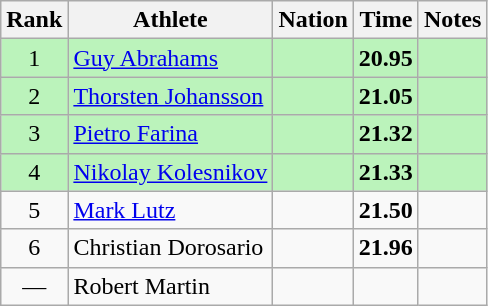<table class="wikitable sortable" style="text-align:center">
<tr>
<th>Rank</th>
<th>Athlete</th>
<th>Nation</th>
<th>Time</th>
<th>Notes</th>
</tr>
<tr style="background:#bbf3bb;">
<td>1</td>
<td align=left><a href='#'>Guy Abrahams</a></td>
<td align=left></td>
<td><strong>20.95</strong></td>
<td></td>
</tr>
<tr style="background:#bbf3bb;">
<td>2</td>
<td align=left><a href='#'>Thorsten Johansson</a></td>
<td align=left></td>
<td><strong>21.05</strong></td>
<td></td>
</tr>
<tr style="background:#bbf3bb;">
<td>3</td>
<td align=left><a href='#'>Pietro Farina</a></td>
<td align=left></td>
<td><strong>21.32</strong></td>
<td></td>
</tr>
<tr style="background:#bbf3bb;">
<td>4</td>
<td align=left><a href='#'>Nikolay Kolesnikov</a></td>
<td align=left></td>
<td><strong>21.33</strong></td>
<td></td>
</tr>
<tr>
<td>5</td>
<td align=left><a href='#'>Mark Lutz</a></td>
<td align=left></td>
<td><strong>21.50</strong></td>
<td></td>
</tr>
<tr>
<td>6</td>
<td align=left>Christian Dorosario</td>
<td align=left></td>
<td><strong>21.96</strong></td>
<td></td>
</tr>
<tr>
<td data-sort-value=7>—</td>
<td align=left>Robert Martin</td>
<td align=left></td>
<td data-sort-value=99.99></td>
<td></td>
</tr>
</table>
